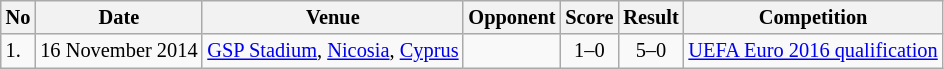<table class="wikitable" style="font-size:85%;">
<tr>
<th>No</th>
<th>Date</th>
<th>Venue</th>
<th>Opponent</th>
<th>Score</th>
<th>Result</th>
<th>Competition</th>
</tr>
<tr>
<td>1.</td>
<td>16 November 2014</td>
<td><a href='#'>GSP Stadium</a>, <a href='#'>Nicosia</a>, <a href='#'>Cyprus</a></td>
<td></td>
<td align=center>1–0</td>
<td align=center>5–0</td>
<td><a href='#'>UEFA Euro 2016 qualification</a></td>
</tr>
</table>
